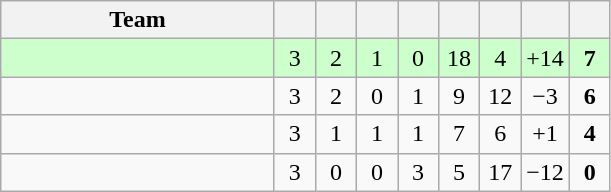<table class="wikitable" style="text-align: center;">
<tr>
<th width=175>Team</th>
<th width=20></th>
<th width=20></th>
<th width=20></th>
<th width=20></th>
<th width=20></th>
<th width=20></th>
<th width=20></th>
<th width=20></th>
</tr>
<tr bgcolor="#ccffcc">
<td style="text-align:left;"><em></em></td>
<td>3</td>
<td>2</td>
<td>1</td>
<td>0</td>
<td>18</td>
<td>4</td>
<td>+14</td>
<td><strong>7</strong></td>
</tr>
<tr align=center>
<td style="text-align:left;"></td>
<td>3</td>
<td>2</td>
<td>0</td>
<td>1</td>
<td>9</td>
<td>12</td>
<td>−3</td>
<td><strong>6</strong></td>
</tr>
<tr align=center>
<td style="text-align:left;"></td>
<td>3</td>
<td>1</td>
<td>1</td>
<td>1</td>
<td>7</td>
<td>6</td>
<td>+1</td>
<td><strong>4</strong></td>
</tr>
<tr align=center>
<td style="text-align:left;"></td>
<td>3</td>
<td>0</td>
<td>0</td>
<td>3</td>
<td>5</td>
<td>17</td>
<td>−12</td>
<td><strong>0</strong></td>
</tr>
</table>
